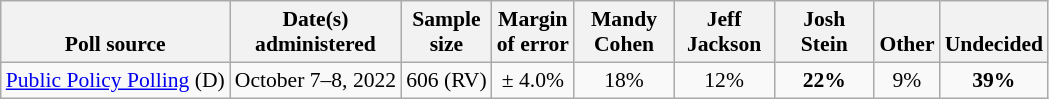<table class="wikitable" style="font-size:90%;text-align:center;">
<tr valign=bottom>
<th>Poll source</th>
<th>Date(s)<br>administered</th>
<th>Sample<br>size</th>
<th>Margin<br>of error</th>
<th style="width:60px;">Mandy<br>Cohen</th>
<th style="width:60px;">Jeff<br>Jackson</th>
<th style="width:60px;">Josh<br>Stein</th>
<th>Other</th>
<th>Undecided</th>
</tr>
<tr>
<td style="text-align:left;"><a href='#'>Public Policy Polling</a> (D)</td>
<td>October 7–8, 2022</td>
<td>606 (RV)</td>
<td>± 4.0%</td>
<td>18%</td>
<td>12%</td>
<td><strong>22%</strong></td>
<td>9%</td>
<td><strong>39%</strong></td>
</tr>
</table>
